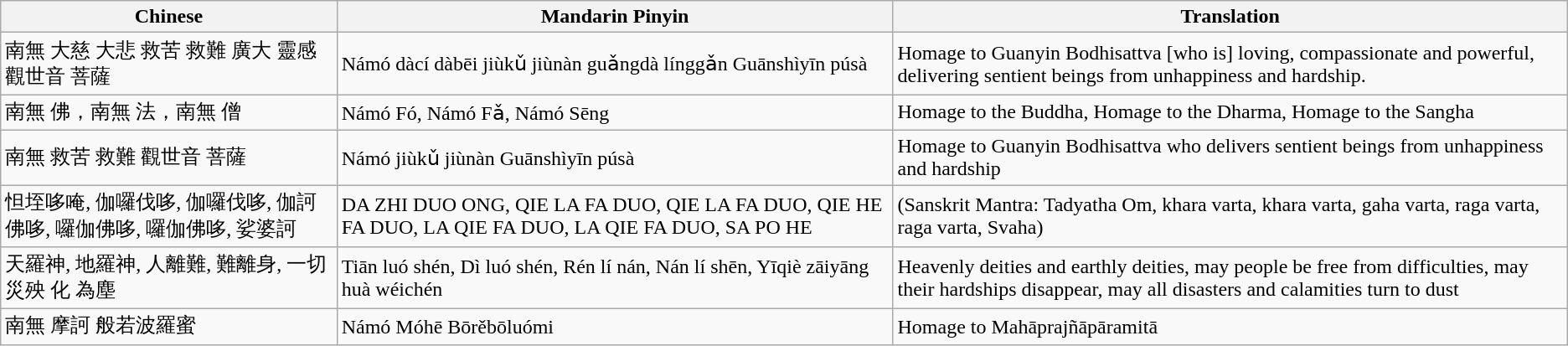<table class=wikitable>
<tr>
<th>Chinese</th>
<th>Mandarin Pinyin</th>
<th>Translation</th>
</tr>
<tr>
<td lang=zh>南無 大慈 大悲 救苦 救難 廣大 靈感 觀世音 菩薩</td>
<td lang=zh-Latn>Námó dàcí dàbēi jiùkǔ jiùnàn guǎngdà línggǎn Guānshìyīn púsà</td>
<td>Homage to Guanyin Bodhisattva [who is] loving, compassionate and powerful, delivering sentient beings from unhappiness and hardship.</td>
</tr>
<tr>
<td lang=zh>南無 佛，南無 法，南無 僧</td>
<td lang=zh-Latn>Námó Fó, Námó Fǎ, Námó Sēng</td>
<td>Homage to the Buddha, Homage to the Dharma, Homage to the Sangha</td>
</tr>
<tr>
<td lang=zh>南無 救苦 救難 觀世音 菩薩</td>
<td lang=zh-Latn>Námó jiùkǔ jiùnàn Guānshìyīn púsà</td>
<td>Homage to Guanyin Bodhisattva who delivers sentient beings from unhappiness and hardship</td>
</tr>
<tr>
<td lang=zh>怛垤哆唵, 伽囉伐哆, 伽囉伐哆, 伽訶佛哆, 囉伽佛哆, 囉伽佛哆, 娑婆訶</td>
<td lang=zh-Latn>DA ZHI DUO ONG, QIE LA FA DUO, QIE LA FA DUO, QIE HE FA DUO, LA QIE FA DUO, LA QIE FA DUO, SA PO HE</td>
<td>(Sanskrit Mantra: Tadyatha Om, khara varta, khara varta, gaha varta, raga varta, raga varta, Svaha)</td>
</tr>
<tr>
<td lang=zh>天羅神, 地羅神, 人離難, 難離身, 一切 災殃 化 為塵</td>
<td lang=zh-Latn>Tiān luó shén, Dì luó shén, Rén lí nán, Nán lí shēn, Yīqiè zāiyāng huà wéichén</td>
<td>Heavenly deities and earthly deities, may people be free from difficulties, may their hardships disappear, may all disasters and calamities turn to dust</td>
</tr>
<tr>
<td lang=zh>南無 摩訶 般若波羅蜜</td>
<td lang=zh-Latn>Námó Móhē Bōrěbōluómi</td>
<td>Homage to Mahāprajñāpāramitā</td>
</tr>
</table>
